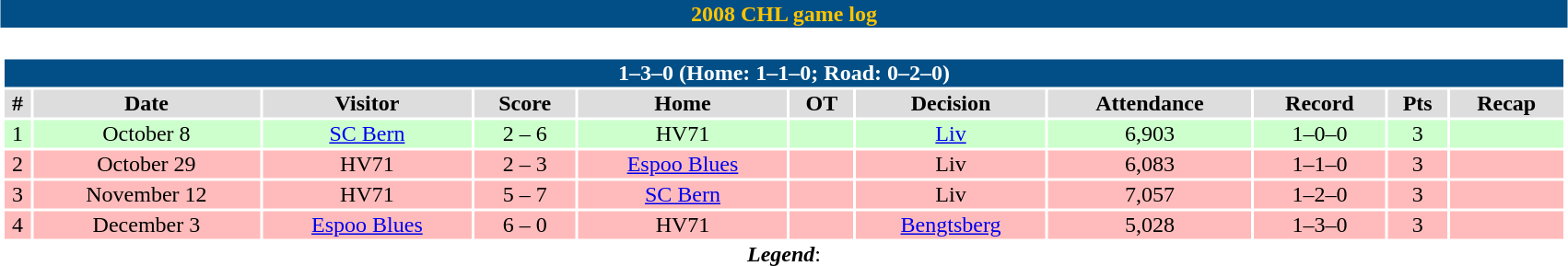<table class="toccolours" width=90% style="clear:both; margin:1.5em auto; text-align:center;">
<tr>
<th colspan=11 style="background:#014f86; color: #ffc401;">2008 CHL game log</th>
</tr>
<tr>
<td colspan=11><br><table class="toccolours collapsible collapsed" width=100%>
<tr>
<th colspan=11; style="background:#014f86; color: #FFFFFF;">1–3–0 (Home: 1–1–0; Road: 0–2–0)</th>
</tr>
<tr align="center" bgcolor="#dddddd">
<td><strong>#</strong></td>
<td><strong>Date</strong></td>
<td><strong>Visitor</strong></td>
<td><strong>Score</strong></td>
<td><strong>Home</strong></td>
<td><strong>OT</strong></td>
<td><strong>Decision</strong></td>
<td><strong>Attendance</strong></td>
<td><strong>Record</strong></td>
<td><strong>Pts</strong></td>
<td><strong>Recap</strong></td>
</tr>
<tr align="center" bgcolor="#CCFFCC">
<td>1</td>
<td>October 8</td>
<td><a href='#'>SC Bern</a></td>
<td>2 – 6</td>
<td>HV71</td>
<td></td>
<td><a href='#'>Liv</a></td>
<td>6,903</td>
<td>1–0–0</td>
<td>3</td>
<td></td>
</tr>
<tr align="center" bgcolor="#FFBBBB">
<td>2</td>
<td>October 29</td>
<td>HV71</td>
<td>2 – 3</td>
<td><a href='#'>Espoo Blues</a></td>
<td></td>
<td>Liv</td>
<td>6,083</td>
<td>1–1–0</td>
<td>3</td>
<td></td>
</tr>
<tr align="center" bgcolor="#FFBBBB">
<td>3</td>
<td>November 12</td>
<td>HV71</td>
<td>5 – 7</td>
<td><a href='#'>SC Bern</a></td>
<td></td>
<td>Liv</td>
<td>7,057</td>
<td>1–2–0</td>
<td>3</td>
<td></td>
</tr>
<tr align="center" bgcolor="#FFBBBB">
<td>4</td>
<td>December 3</td>
<td><a href='#'>Espoo Blues</a></td>
<td>6 – 0</td>
<td>HV71</td>
<td></td>
<td><a href='#'>Bengtsberg</a></td>
<td>5,028</td>
<td>1–3–0</td>
<td>3</td>
<td></td>
</tr>
</table>
<strong><em>Legend</em></strong>: 


</td>
</tr>
</table>
